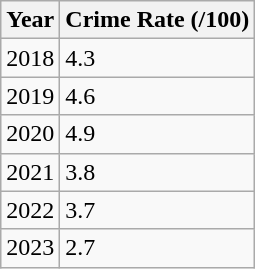<table class="wikitable">
<tr>
<th>Year</th>
<th>Crime Rate (/100)</th>
</tr>
<tr>
<td>2018</td>
<td>4.3</td>
</tr>
<tr>
<td>2019</td>
<td>4.6</td>
</tr>
<tr>
<td>2020</td>
<td>4.9</td>
</tr>
<tr>
<td>2021</td>
<td>3.8</td>
</tr>
<tr>
<td>2022</td>
<td>3.7</td>
</tr>
<tr>
<td>2023</td>
<td>2.7</td>
</tr>
</table>
